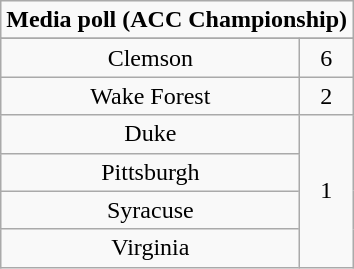<table class="wikitable" style="text-align: center;">
<tr>
<td Colspan="3"><strong>Media poll (ACC Championship)</strong></td>
</tr>
<tr>
</tr>
<tr>
<td>Clemson</td>
<td>6</td>
</tr>
<tr>
<td>Wake Forest</td>
<td>2</td>
</tr>
<tr>
<td>Duke</td>
<td rowspan=4>1</td>
</tr>
<tr>
<td>Pittsburgh</td>
</tr>
<tr>
<td>Syracuse</td>
</tr>
<tr>
<td>Virginia</td>
</tr>
</table>
